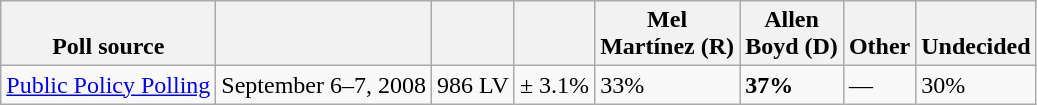<table class="wikitable">
<tr valign= bottom>
<th>Poll source</th>
<th></th>
<th></th>
<th></th>
<th>Mel<br>Martínez (R)</th>
<th>Allen<br>Boyd (D)</th>
<th>Other</th>
<th>Undecided</th>
</tr>
<tr>
<td><a href='#'>Public Policy Polling</a></td>
<td>September 6–7, 2008</td>
<td>986 LV</td>
<td>± 3.1%</td>
<td>33%</td>
<td><strong>37%</strong></td>
<td>—</td>
<td>30%</td>
</tr>
</table>
